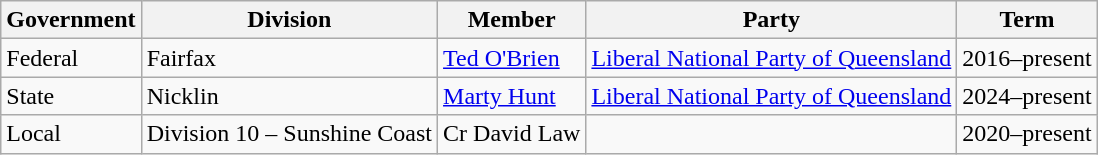<table class="wikitable">
<tr>
<th>Government</th>
<th>Division</th>
<th>Member</th>
<th>Party</th>
<th>Term</th>
</tr>
<tr>
<td>Federal</td>
<td>Fairfax</td>
<td><a href='#'>Ted O'Brien</a></td>
<td><a href='#'>Liberal National Party of Queensland</a></td>
<td>2016–present</td>
</tr>
<tr>
<td>State</td>
<td>Nicklin</td>
<td><a href='#'>Marty Hunt</a></td>
<td><a href='#'>Liberal National Party of Queensland</a></td>
<td>2024–present</td>
</tr>
<tr>
<td>Local</td>
<td>Division 10 – Sunshine Coast</td>
<td>Cr David Law</td>
<td></td>
<td>2020–present</td>
</tr>
</table>
